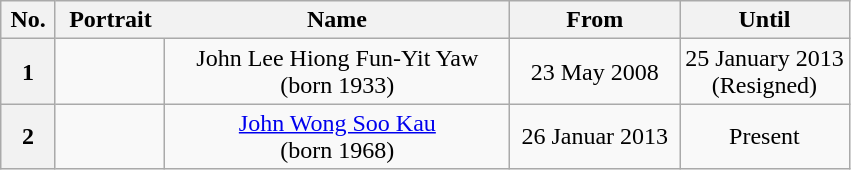<table class="wikitable" style="text-align:center;">
<tr>
<th scope="col">No.</th>
<th scope="col" style="border-right:none;">Portrait</th>
<th scope="col" style="border-left:none;">Name</th>
<th scope="col" style="width:20%;">From</th>
<th scope="col" style="width:20%;">Until</th>
</tr>
<tr>
<th scope="row">1</th>
<td></td>
<td>John Lee Hiong Fun-Yit Yaw <br> (born 1933)</td>
<td>23 May 2008</td>
<td>25 January 2013 <br>(Resigned)</td>
</tr>
<tr>
<th>2</th>
<td></td>
<td><a href='#'>John Wong Soo Kau</a> <br> (born 1968)</td>
<td>26 Januar 2013</td>
<td>Present</td>
</tr>
</table>
